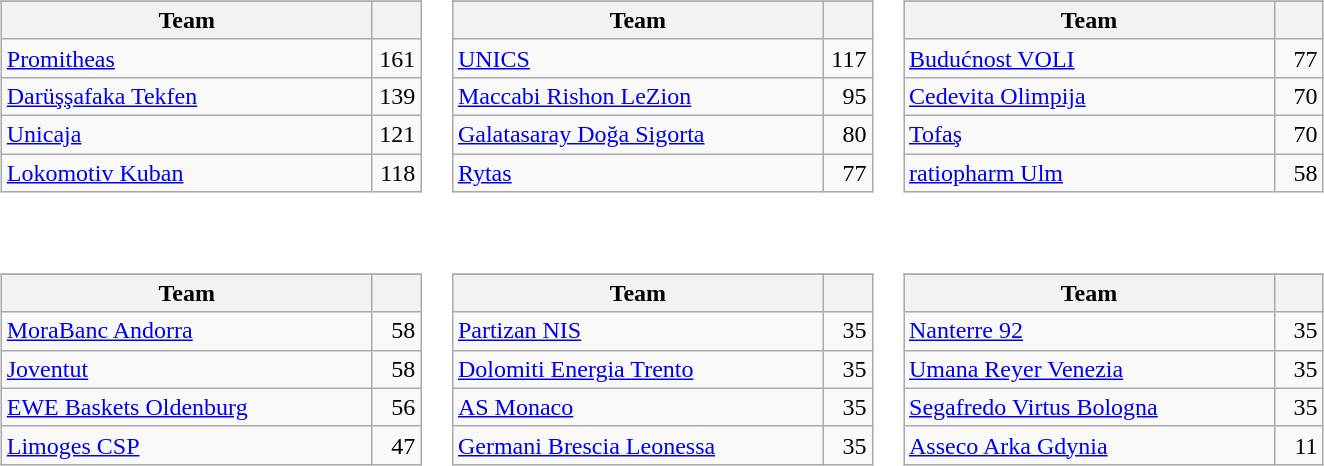<table>
<tr valign=top>
<td><br><table class="wikitable">
<tr>
</tr>
<tr>
<th width=240>Team</th>
<th width=25></th>
</tr>
<tr>
<td> <a href='#'>Promitheas</a></td>
<td align=right>161</td>
</tr>
<tr>
<td> <a href='#'>Darüşşafaka Tekfen</a></td>
<td align=right>139</td>
</tr>
<tr>
<td> <a href='#'>Unicaja</a></td>
<td align=right>121</td>
</tr>
<tr>
<td> <a href='#'>Lokomotiv Kuban</a></td>
<td align=right>118</td>
</tr>
</table>
</td>
<td><br><table class="wikitable">
<tr>
</tr>
<tr>
<th width=240>Team</th>
<th width=25></th>
</tr>
<tr>
<td> <a href='#'>UNICS</a></td>
<td align=right>117</td>
</tr>
<tr>
<td> <a href='#'>Maccabi Rishon LeZion</a></td>
<td align=right>95</td>
</tr>
<tr>
<td> <a href='#'>Galatasaray Doğa Sigorta</a></td>
<td align=right>80</td>
</tr>
<tr>
<td> <a href='#'>Rytas</a></td>
<td align=right>77</td>
</tr>
</table>
</td>
<td><br><table class="wikitable">
<tr>
</tr>
<tr>
<th width=240>Team</th>
<th width=25></th>
</tr>
<tr>
<td> <a href='#'>Budućnost VOLI</a></td>
<td align=right>77</td>
</tr>
<tr>
<td> <a href='#'>Cedevita Olimpija</a></td>
<td align=right>70</td>
</tr>
<tr>
<td> <a href='#'>Tofaş</a></td>
<td align=right>70</td>
</tr>
<tr>
<td> <a href='#'>ratiopharm Ulm</a></td>
<td align=right>58</td>
</tr>
</table>
</td>
</tr>
<tr>
<td><br><table class="wikitable">
<tr>
</tr>
<tr>
<th width=240>Team</th>
<th width=25></th>
</tr>
<tr>
<td> <a href='#'>MoraBanc Andorra</a></td>
<td align=right>58</td>
</tr>
<tr>
<td> <a href='#'>Joventut</a></td>
<td align=right>58</td>
</tr>
<tr>
<td> <a href='#'>EWE Baskets Oldenburg</a></td>
<td align=right>56</td>
</tr>
<tr>
<td> <a href='#'>Limoges CSP</a></td>
<td align=right>47</td>
</tr>
</table>
</td>
<td><br><table class="wikitable">
<tr>
</tr>
<tr>
<th width=240>Team</th>
<th width=25></th>
</tr>
<tr>
<td> <a href='#'>Partizan NIS</a></td>
<td align=right>35</td>
</tr>
<tr>
<td> <a href='#'>Dolomiti Energia Trento</a></td>
<td align=right>35</td>
</tr>
<tr>
<td> <a href='#'>AS Monaco</a></td>
<td align=right>35</td>
</tr>
<tr>
<td> <a href='#'>Germani Brescia Leonessa</a></td>
<td align=right>35</td>
</tr>
</table>
</td>
<td><br><table class="wikitable">
<tr>
</tr>
<tr>
<th width=240>Team</th>
<th width=25></th>
</tr>
<tr>
<td> <a href='#'>Nanterre 92</a></td>
<td align=right>35</td>
</tr>
<tr>
<td> <a href='#'>Umana Reyer Venezia</a></td>
<td align=right>35</td>
</tr>
<tr>
<td> <a href='#'>Segafredo Virtus Bologna</a></td>
<td align=right>35</td>
</tr>
<tr>
<td> <a href='#'>Asseco Arka Gdynia</a></td>
<td align=right>11</td>
</tr>
</table>
</td>
</tr>
</table>
